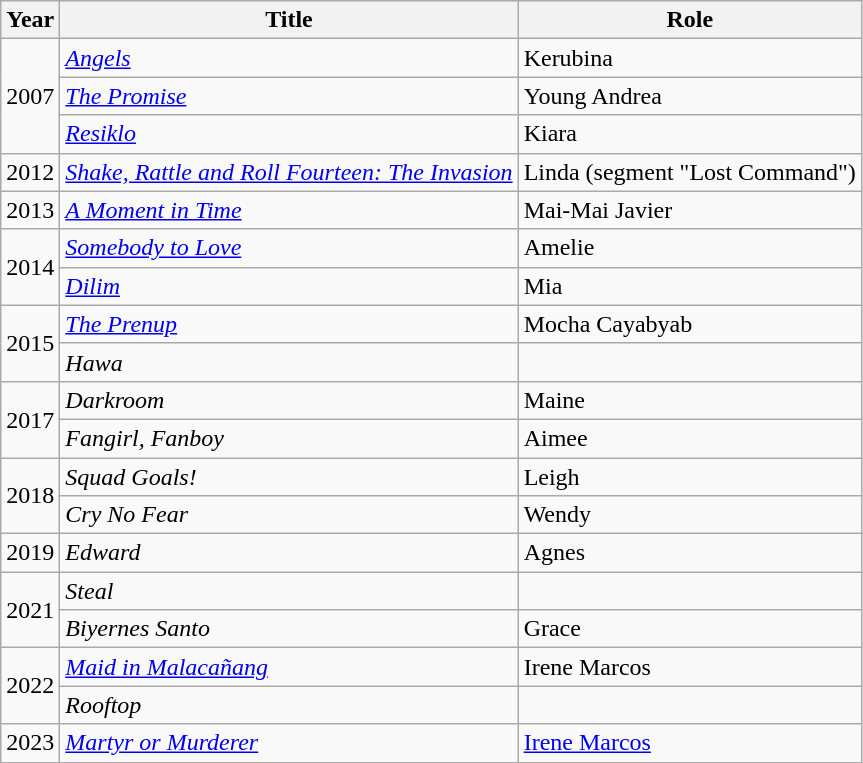<table class="wikitable">
<tr>
<th>Year</th>
<th>Title</th>
<th>Role</th>
</tr>
<tr>
<td rowspan="3">2007</td>
<td><em><a href='#'>Angels</a></em></td>
<td>Kerubina</td>
</tr>
<tr>
<td><em><a href='#'>The Promise</a></em></td>
<td>Young Andrea</td>
</tr>
<tr>
<td><em><a href='#'>Resiklo</a></em></td>
<td>Kiara</td>
</tr>
<tr>
<td>2012</td>
<td><em><a href='#'>Shake, Rattle and Roll Fourteen: The Invasion</a></em></td>
<td>Linda (segment "Lost Command")</td>
</tr>
<tr>
<td>2013</td>
<td><em><a href='#'>A Moment in Time</a></em></td>
<td>Mai-Mai Javier</td>
</tr>
<tr>
<td rowspan="2">2014</td>
<td><em><a href='#'>Somebody to Love</a></em></td>
<td>Amelie</td>
</tr>
<tr>
<td><em><a href='#'>Dilim</a></em></td>
<td>Mia</td>
</tr>
<tr>
<td rowspan="2">2015</td>
<td><em><a href='#'>The Prenup</a></em></td>
<td>Mocha Cayabyab</td>
</tr>
<tr>
<td><em>Hawa</em></td>
<td></td>
</tr>
<tr>
<td rowspan="2">2017</td>
<td><em>Darkroom</em></td>
<td>Maine</td>
</tr>
<tr>
<td><em>Fangirl, Fanboy</em></td>
<td>Aimee</td>
</tr>
<tr>
<td rowspan="2">2018</td>
<td><em>Squad Goals!</em></td>
<td>Leigh</td>
</tr>
<tr>
<td><em>Cry No Fear</em></td>
<td>Wendy</td>
</tr>
<tr>
<td>2019</td>
<td><em>Edward</em></td>
<td>Agnes</td>
</tr>
<tr>
<td rowspan="2">2021</td>
<td><em>Steal</em></td>
<td></td>
</tr>
<tr>
<td><em>Biyernes Santo</em></td>
<td>Grace</td>
</tr>
<tr>
<td rowspan="2">2022</td>
<td><em><a href='#'>Maid in Malacañang</a></em></td>
<td>Irene Marcos</td>
</tr>
<tr>
<td><em>Rooftop</em></td>
<td></td>
</tr>
<tr>
<td>2023</td>
<td><em><a href='#'>Martyr or Murderer</a></em></td>
<td><a href='#'>Irene Marcos</a></td>
</tr>
</table>
